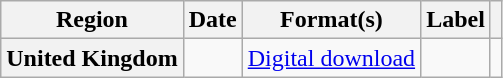<table class="wikitable plainrowheaders">
<tr>
<th scope="col">Region</th>
<th scope="col">Date</th>
<th scope="col">Format(s)</th>
<th scope="col">Label</th>
<th scope="col"></th>
</tr>
<tr>
<th scope="row">United Kingdom</th>
<td></td>
<td><a href='#'>Digital download</a></td>
<td></td>
<td></td>
</tr>
</table>
